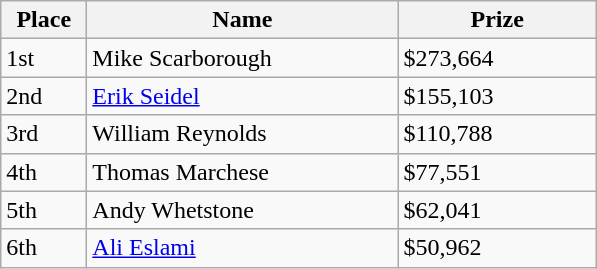<table class="wikitable">
<tr>
<th style="width:50px;">Place</th>
<th style="width:200px;">Name</th>
<th style="width:125px;">Prize</th>
</tr>
<tr>
<td>1st</td>
<td> Mike Scarborough</td>
<td>$273,664</td>
</tr>
<tr>
<td>2nd</td>
<td> <a href='#'>Erik Seidel</a></td>
<td>$155,103</td>
</tr>
<tr>
<td>3rd</td>
<td> William Reynolds</td>
<td>$110,788</td>
</tr>
<tr>
<td>4th</td>
<td> Thomas Marchese</td>
<td>$77,551</td>
</tr>
<tr>
<td>5th</td>
<td> Andy Whetstone</td>
<td>$62,041</td>
</tr>
<tr>
<td>6th</td>
<td> <a href='#'>Ali Eslami</a></td>
<td>$50,962</td>
</tr>
</table>
